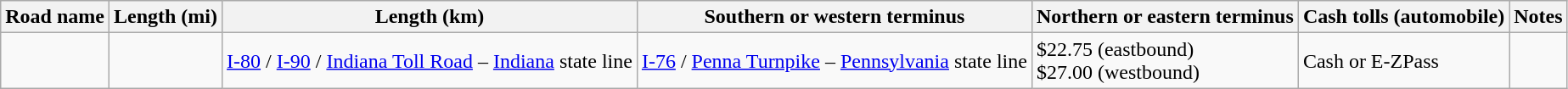<table class=wikitable>
<tr>
<th scope=col>Road name</th>
<th scope=col>Length (mi)</th>
<th scope=col>Length (km)</th>
<th scope=col>Southern or western terminus</th>
<th scope=col>Northern or eastern terminus</th>
<th scope=col>Cash tolls (automobile)</th>
<th scope=col>Notes</th>
</tr>
<tr>
<td></td>
<td></td>
<td><a href='#'>I-80</a> / <a href='#'>I-90</a> / <a href='#'>Indiana Toll Road</a> – <a href='#'>Indiana</a> state line</td>
<td><a href='#'>I-76</a> / <a href='#'>Penna Turnpike</a> – <a href='#'>Pennsylvania</a> state line</td>
<td>$22.75 (eastbound)<br>$27.00 (westbound)</td>
<td>Cash or E-ZPass</td>
</tr>
</table>
